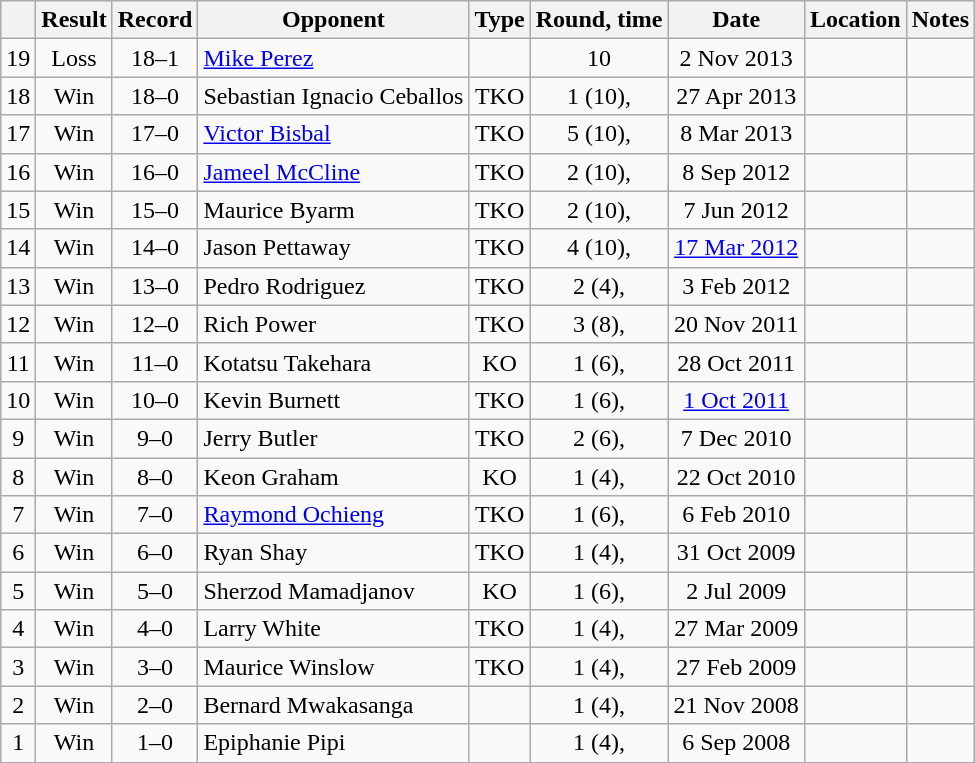<table class="wikitable" style="text-align:center">
<tr>
<th></th>
<th>Result</th>
<th>Record</th>
<th>Opponent</th>
<th>Type</th>
<th>Round, time</th>
<th>Date</th>
<th>Location</th>
<th>Notes</th>
</tr>
<tr>
<td>19</td>
<td>Loss</td>
<td>18–1</td>
<td style="text-align:left;"><a href='#'>Mike Perez</a></td>
<td></td>
<td>10</td>
<td>2 Nov 2013</td>
<td style="text-align:left;"></td>
<td style="text-align:left;"></td>
</tr>
<tr>
<td>18</td>
<td>Win</td>
<td>18–0</td>
<td style="text-align:left;">Sebastian Ignacio Ceballos</td>
<td>TKO</td>
<td>1 (10), </td>
<td>27 Apr 2013</td>
<td style="text-align:left;"></td>
<td style="text-align:left;"></td>
</tr>
<tr>
<td>17</td>
<td>Win</td>
<td>17–0</td>
<td style="text-align:left;"><a href='#'>Victor Bisbal</a></td>
<td>TKO</td>
<td>5 (10), </td>
<td>8 Mar 2013</td>
<td style="text-align:left;"></td>
<td style="text-align:left;"></td>
</tr>
<tr>
<td>16</td>
<td>Win</td>
<td>16–0</td>
<td style="text-align:left;"><a href='#'>Jameel McCline</a></td>
<td>TKO</td>
<td>2 (10), </td>
<td>8 Sep 2012</td>
<td style="text-align:left;"></td>
<td style="text-align:left;"></td>
</tr>
<tr>
<td>15</td>
<td>Win</td>
<td>15–0</td>
<td style="text-align:left;">Maurice Byarm</td>
<td>TKO</td>
<td>2 (10), </td>
<td>7 Jun 2012</td>
<td style="text-align:left;"></td>
<td style="text-align:left;"></td>
</tr>
<tr>
<td>14</td>
<td>Win</td>
<td>14–0</td>
<td style="text-align:left;">Jason Pettaway</td>
<td>TKO</td>
<td>4 (10), </td>
<td><a href='#'>17 Mar 2012</a></td>
<td style="text-align:left;"></td>
<td style="text-align:left;"></td>
</tr>
<tr>
<td>13</td>
<td>Win</td>
<td>13–0</td>
<td style="text-align:left;">Pedro Rodriguez</td>
<td>TKO</td>
<td>2 (4), </td>
<td>3 Feb 2012</td>
<td style="text-align:left;"></td>
<td></td>
</tr>
<tr>
<td>12</td>
<td>Win</td>
<td>12–0</td>
<td style="text-align:left;">Rich Power</td>
<td>TKO</td>
<td>3 (8), </td>
<td>20 Nov 2011</td>
<td style="text-align:left;"></td>
<td></td>
</tr>
<tr>
<td>11</td>
<td>Win</td>
<td>11–0</td>
<td style="text-align:left;">Kotatsu Takehara</td>
<td>KO</td>
<td>1 (6), </td>
<td>28 Oct 2011</td>
<td style="text-align:left;"></td>
<td></td>
</tr>
<tr>
<td>10</td>
<td>Win</td>
<td>10–0</td>
<td style="text-align:left;">Kevin Burnett</td>
<td>TKO</td>
<td>1 (6), </td>
<td><a href='#'>1 Oct 2011</a></td>
<td style="text-align:left;"></td>
<td></td>
</tr>
<tr>
<td>9</td>
<td>Win</td>
<td>9–0</td>
<td style="text-align:left;">Jerry Butler</td>
<td>TKO</td>
<td>2 (6), </td>
<td>7 Dec 2010</td>
<td style="text-align:left;"></td>
<td></td>
</tr>
<tr>
<td>8</td>
<td>Win</td>
<td>8–0</td>
<td style="text-align:left;">Keon Graham</td>
<td>KO</td>
<td>1 (4), </td>
<td>22 Oct 2010</td>
<td style="text-align:left;"></td>
<td></td>
</tr>
<tr>
<td>7</td>
<td>Win</td>
<td>7–0</td>
<td style="text-align:left;"><a href='#'>Raymond Ochieng</a></td>
<td>TKO</td>
<td>1 (6), </td>
<td>6 Feb 2010</td>
<td style="text-align:left;"></td>
<td></td>
</tr>
<tr>
<td>6</td>
<td>Win</td>
<td>6–0</td>
<td style="text-align:left;">Ryan Shay</td>
<td>TKO</td>
<td>1 (4), </td>
<td>31 Oct 2009</td>
<td style="text-align:left;"></td>
<td></td>
</tr>
<tr>
<td>5</td>
<td>Win</td>
<td>5–0</td>
<td style="text-align:left;">Sherzod Mamadjanov</td>
<td>KO</td>
<td>1 (6), </td>
<td>2 Jul 2009</td>
<td style="text-align:left;"></td>
<td></td>
</tr>
<tr>
<td>4</td>
<td>Win</td>
<td>4–0</td>
<td style="text-align:left;">Larry White</td>
<td>TKO</td>
<td>1 (4), </td>
<td>27 Mar 2009</td>
<td style="text-align:left;"></td>
<td></td>
</tr>
<tr>
<td>3</td>
<td>Win</td>
<td>3–0</td>
<td style="text-align:left;">Maurice Winslow</td>
<td>TKO</td>
<td>1 (4), </td>
<td>27 Feb 2009</td>
<td style="text-align:left;"></td>
<td></td>
</tr>
<tr>
<td>2</td>
<td>Win</td>
<td>2–0</td>
<td style="text-align:left;">Bernard Mwakasanga</td>
<td></td>
<td>1 (4), </td>
<td>21 Nov 2008</td>
<td style="text-align:left;"></td>
<td></td>
</tr>
<tr>
<td>1</td>
<td>Win</td>
<td>1–0</td>
<td style="text-align:left;">Epiphanie Pipi</td>
<td></td>
<td>1 (4), </td>
<td>6 Sep 2008</td>
<td style="text-align:left;"></td>
<td></td>
</tr>
</table>
